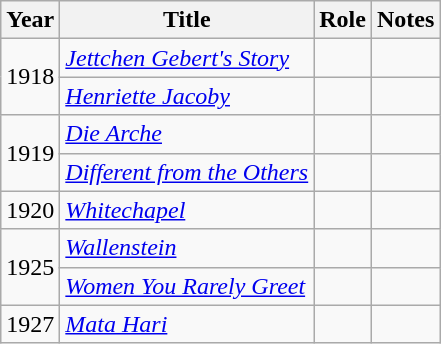<table class="wikitable sortable">
<tr>
<th>Year</th>
<th>Title</th>
<th>Role</th>
<th class="unsortable">Notes</th>
</tr>
<tr>
<td rowspan=2>1918</td>
<td><em><a href='#'>Jettchen Gebert's Story</a></em></td>
<td></td>
<td></td>
</tr>
<tr>
<td><em><a href='#'>Henriette Jacoby</a></em></td>
<td></td>
<td></td>
</tr>
<tr>
<td rowspan=2>1919</td>
<td><em><a href='#'>Die Arche</a></em></td>
<td></td>
<td></td>
</tr>
<tr>
<td><em><a href='#'>Different from the Others</a></em></td>
<td></td>
<td></td>
</tr>
<tr>
<td>1920</td>
<td><em><a href='#'>Whitechapel</a></em></td>
<td></td>
<td></td>
</tr>
<tr>
<td rowspan=2>1925</td>
<td><em><a href='#'>Wallenstein</a></em></td>
<td></td>
<td></td>
</tr>
<tr>
<td><em><a href='#'>Women You Rarely Greet</a></em></td>
<td></td>
<td></td>
</tr>
<tr>
<td>1927</td>
<td><em><a href='#'>Mata Hari</a></em></td>
<td></td>
<td></td>
</tr>
</table>
